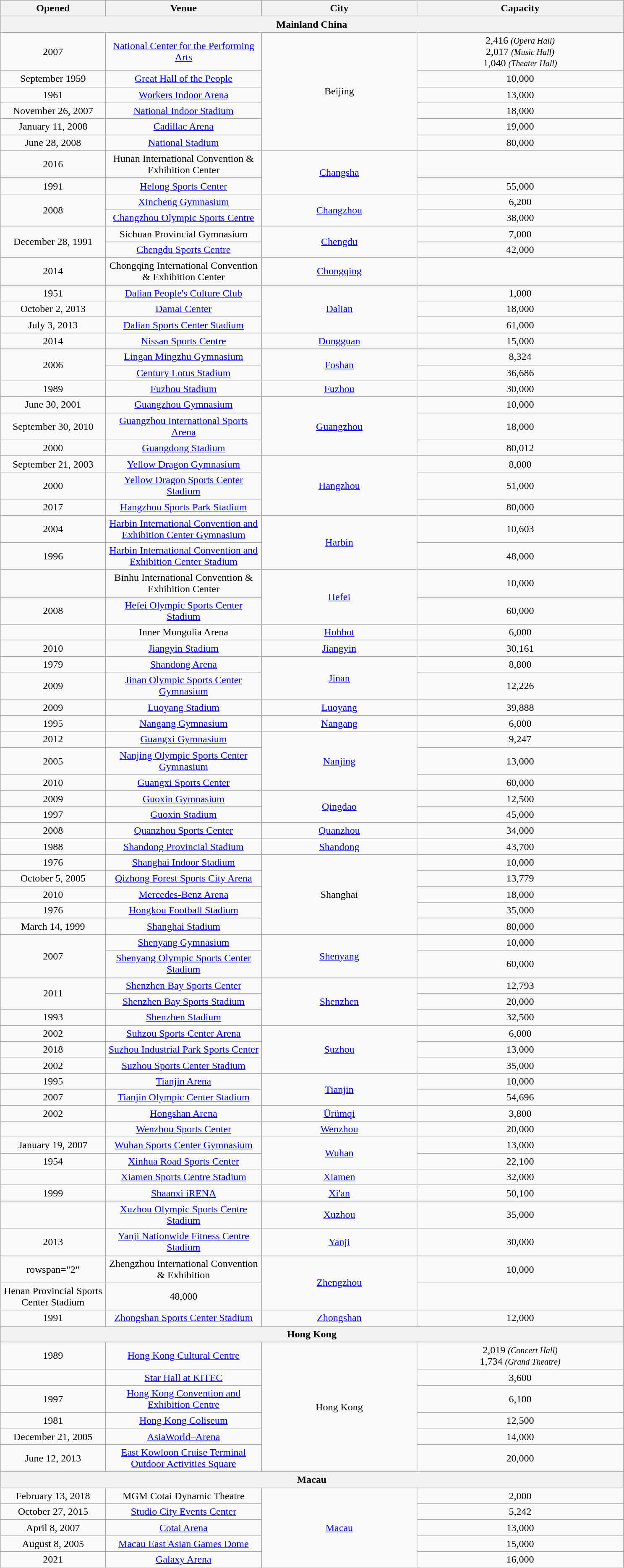<table class="sortable wikitable" style="text-align:center;">
<tr>
<th scope="col" style="width:10em;">Opened</th>
<th scope="col" style="width:15em;">Venue</th>
<th scope="col" style="width:15em;">City</th>
<th scope="col" style="width:20em;">Capacity</th>
</tr>
<tr>
<th colspan="4">Mainland China</th>
</tr>
<tr>
<td>2007</td>
<td><a href='#'>National Center for the Performing Arts</a></td>
<td rowspan="6">Beijing</td>
<td>2,416 <small><em>(Opera Hall)</em></small><br>2,017 <em><small>(Music Hall)</small></em><br>1,040 <em><small>(Theater Hall)</small></em></td>
</tr>
<tr>
<td>September 1959</td>
<td><a href='#'>Great Hall of the People</a></td>
<td>10,000</td>
</tr>
<tr>
<td>1961</td>
<td><a href='#'>Workers Indoor Arena</a></td>
<td>13,000</td>
</tr>
<tr>
<td>November 26, 2007</td>
<td><a href='#'>National Indoor Stadium</a></td>
<td>18,000</td>
</tr>
<tr>
<td>January 11, 2008</td>
<td><a href='#'>Cadillac Arena</a></td>
<td>19,000</td>
</tr>
<tr>
<td>June 28, 2008</td>
<td><a href='#'>National Stadium</a></td>
<td>80,000</td>
</tr>
<tr>
<td>2016</td>
<td>Hunan International Convention & Exhibition Center</td>
<td rowspan="2"><a href='#'>Changsha</a></td>
<td></td>
</tr>
<tr>
<td>1991</td>
<td><a href='#'>Helong Sports Center</a></td>
<td>55,000</td>
</tr>
<tr>
<td rowspan="2">2008</td>
<td><a href='#'>Xincheng Gymnasium</a></td>
<td rowspan="2"><a href='#'>Changzhou</a></td>
<td>6,200</td>
</tr>
<tr>
<td><a href='#'>Changzhou Olympic Sports Centre</a></td>
<td>38,000</td>
</tr>
<tr>
<td rowspan="2">December 28, 1991</td>
<td>Sichuan Provincial Gymnasium</td>
<td rowspan="2"><a href='#'>Chengdu</a></td>
<td>7,000</td>
</tr>
<tr>
<td><a href='#'>Chengdu Sports Centre</a></td>
<td>42,000</td>
</tr>
<tr>
<td>2014</td>
<td>Chongqing International Convention & Exhibition Center</td>
<td><a href='#'>Chongqing</a></td>
<td></td>
</tr>
<tr>
<td>1951</td>
<td><a href='#'>Dalian People's Culture Club</a></td>
<td rowspan="3"><a href='#'>Dalian</a></td>
<td>1,000</td>
</tr>
<tr>
<td>October 2, 2013</td>
<td><a href='#'>Damai Center</a></td>
<td>18,000</td>
</tr>
<tr>
<td>July 3, 2013</td>
<td><a href='#'>Dalian Sports Center Stadium</a></td>
<td>61,000</td>
</tr>
<tr>
<td>2014</td>
<td><a href='#'>Nissan Sports Centre</a></td>
<td><a href='#'>Dongguan</a></td>
<td>15,000</td>
</tr>
<tr>
<td rowspan="2">2006</td>
<td><a href='#'>Lingan Mingzhu Gymnasium</a></td>
<td rowspan="2"><a href='#'>Foshan</a></td>
<td>8,324</td>
</tr>
<tr>
<td><a href='#'>Century Lotus Stadium</a></td>
<td>36,686</td>
</tr>
<tr>
<td>1989</td>
<td><a href='#'>Fuzhou Stadium</a></td>
<td><a href='#'>Fuzhou</a></td>
<td>30,000</td>
</tr>
<tr>
<td>June 30, 2001</td>
<td><a href='#'>Guangzhou Gymnasium</a></td>
<td rowspan="3"><a href='#'>Guangzhou</a></td>
<td>10,000</td>
</tr>
<tr>
<td>September 30, 2010</td>
<td><a href='#'>Guangzhou International Sports Arena</a></td>
<td>18,000</td>
</tr>
<tr>
<td>2000</td>
<td><a href='#'>Guangdong Stadium</a></td>
<td>80,012</td>
</tr>
<tr>
<td>September 21, 2003</td>
<td><a href='#'>Yellow Dragon Gymnasium</a></td>
<td rowspan="3"><a href='#'>Hangzhou</a></td>
<td>8,000</td>
</tr>
<tr>
<td>2000</td>
<td><a href='#'>Yellow Dragon Sports Center Stadium</a></td>
<td>51,000</td>
</tr>
<tr>
<td>2017</td>
<td><a href='#'>Hangzhou Sports Park Stadium</a></td>
<td>80,000</td>
</tr>
<tr>
<td>2004</td>
<td><a href='#'>Harbin International Convention and Exhibition Center Gymnasium</a></td>
<td rowspan="2"><a href='#'>Harbin</a></td>
<td>10,603</td>
</tr>
<tr>
<td>1996</td>
<td><a href='#'>Harbin International Convention and Exhibition Center Stadium</a></td>
<td>48,000</td>
</tr>
<tr>
<td></td>
<td>Binhu International Convention & Exhibition Center</td>
<td rowspan="2"><a href='#'>Hefei</a></td>
<td>10,000</td>
</tr>
<tr>
<td>2008</td>
<td><a href='#'>Hefei Olympic Sports Center Stadium</a></td>
<td>60,000</td>
</tr>
<tr>
<td></td>
<td>Inner Mongolia Arena</td>
<td><a href='#'>Hohhot</a></td>
<td>6,000</td>
</tr>
<tr>
<td>2010</td>
<td><a href='#'>Jiangyin Stadium</a></td>
<td><a href='#'>Jiangyin</a></td>
<td>30,161</td>
</tr>
<tr>
<td>1979</td>
<td><a href='#'>Shandong Arena</a></td>
<td rowspan="2"><a href='#'>Jinan</a></td>
<td>8,800</td>
</tr>
<tr>
<td>2009</td>
<td><a href='#'>Jinan Olympic Sports Center Gymnasium</a></td>
<td>12,226</td>
</tr>
<tr>
<td>2009</td>
<td><a href='#'>Luoyang Stadium</a></td>
<td><a href='#'>Luoyang</a></td>
<td>39,888</td>
</tr>
<tr>
<td>1995</td>
<td><a href='#'>Nangang Gymnasium</a></td>
<td><a href='#'>Nangang</a></td>
<td>6,000</td>
</tr>
<tr>
<td>2012</td>
<td><a href='#'>Guangxi Gymnasium</a></td>
<td rowspan="3"><a href='#'>Nanjing</a></td>
<td>9,247</td>
</tr>
<tr>
<td>2005</td>
<td><a href='#'>Nanjing Olympic Sports Center Gymnasium</a></td>
<td>13,000</td>
</tr>
<tr>
<td>2010</td>
<td><a href='#'>Guangxi Sports Center</a></td>
<td>60,000</td>
</tr>
<tr>
<td>2009</td>
<td><a href='#'>Guoxin Gymnasium</a></td>
<td rowspan="2"><a href='#'>Qingdao</a></td>
<td>12,500</td>
</tr>
<tr>
<td>1997</td>
<td><a href='#'>Guoxin Stadium</a></td>
<td>45,000</td>
</tr>
<tr>
<td>2008</td>
<td><a href='#'>Quanzhou Sports Center</a></td>
<td><a href='#'>Quanzhou</a></td>
<td>34,000</td>
</tr>
<tr>
<td>1988</td>
<td><a href='#'>Shandong Provincial Stadium</a></td>
<td><a href='#'>Shandong</a></td>
<td>43,700</td>
</tr>
<tr>
<td>1976</td>
<td><a href='#'>Shanghai Indoor Stadium</a></td>
<td rowspan="5">Shanghai</td>
<td>10,000</td>
</tr>
<tr>
<td>October 5, 2005</td>
<td><a href='#'>Qizhong Forest Sports City Arena</a></td>
<td>13,779</td>
</tr>
<tr>
<td>2010</td>
<td><a href='#'>Mercedes-Benz Arena</a></td>
<td>18,000</td>
</tr>
<tr>
<td>1976</td>
<td><a href='#'>Hongkou Football Stadium</a></td>
<td>35,000</td>
</tr>
<tr>
<td>March 14, 1999</td>
<td><a href='#'>Shanghai Stadium</a></td>
<td>80,000</td>
</tr>
<tr>
<td rowspan="2">2007</td>
<td><a href='#'>Shenyang Gymnasium</a></td>
<td rowspan="2"><a href='#'>Shenyang</a></td>
<td>10,000</td>
</tr>
<tr>
<td><a href='#'>Shenyang Olympic Sports Center Stadium</a></td>
<td>60,000</td>
</tr>
<tr>
<td rowspan="2">2011</td>
<td><a href='#'>Shenzhen Bay Sports Center</a></td>
<td rowspan="3"><a href='#'>Shenzhen</a></td>
<td>12,793</td>
</tr>
<tr>
<td><a href='#'>Shenzhen Bay Sports Stadium</a></td>
<td>20,000</td>
</tr>
<tr>
<td>1993</td>
<td><a href='#'>Shenzhen Stadium</a></td>
<td>32,500</td>
</tr>
<tr>
<td>2002</td>
<td><a href='#'>Suhzou Sports Center Arena</a></td>
<td rowspan="3"><a href='#'>Suzhou</a></td>
<td>6,000</td>
</tr>
<tr>
<td>2018</td>
<td><a href='#'>Suzhou Industrial Park Sports Center</a></td>
<td>13,000</td>
</tr>
<tr>
<td>2002</td>
<td><a href='#'>Suzhou Sports Center Stadium</a></td>
<td>35,000</td>
</tr>
<tr>
<td>1995</td>
<td><a href='#'>Tianjin Arena</a></td>
<td rowspan="2"><a href='#'>Tianjin</a></td>
<td>10,000</td>
</tr>
<tr>
<td>2007</td>
<td><a href='#'>Tianjin Olympic Center Stadium</a></td>
<td>54,696</td>
</tr>
<tr>
<td>2002</td>
<td><a href='#'>Hongshan Arena</a></td>
<td><a href='#'>Ürümqi</a></td>
<td>3,800</td>
</tr>
<tr>
<td></td>
<td><a href='#'>Wenzhou Sports Center</a></td>
<td><a href='#'>Wenzhou</a></td>
<td>20,000</td>
</tr>
<tr>
<td>January 19, 2007</td>
<td><a href='#'>Wuhan Sports Center Gymnasium</a></td>
<td rowspan="2"><a href='#'>Wuhan</a></td>
<td>13,000</td>
</tr>
<tr>
<td>1954</td>
<td><a href='#'>Xinhua Road Sports Center</a></td>
<td>22,100</td>
</tr>
<tr>
<td></td>
<td><a href='#'>Xiamen Sports Centre Stadium</a></td>
<td><a href='#'>Xiamen</a></td>
<td>32,000</td>
</tr>
<tr>
<td>1999</td>
<td><a href='#'>Shaanxi iRENA</a></td>
<td><a href='#'>Xi'an</a></td>
<td>50,100</td>
</tr>
<tr>
<td></td>
<td><a href='#'>Xuzhou Olympic Sports Centre Stadium</a></td>
<td><a href='#'>Xuzhou</a></td>
<td>35,000</td>
</tr>
<tr>
<td>2013</td>
<td><a href='#'>Yanji Nationwide Fitness Centre Stadium</a></td>
<td><a href='#'>Yanji</a></td>
<td>30,000</td>
</tr>
<tr>
<td>rowspan="2" </td>
<td>Zhengzhou International Convention & Exhibition</td>
<td rowspan="2"><a href='#'>Zhengzhou</a></td>
<td>10,000</td>
</tr>
<tr>
<td>Henan Provincial Sports Center Stadium</td>
<td>48,000</td>
</tr>
<tr>
<td>1991</td>
<td><a href='#'>Zhongshan Sports Center Stadium</a></td>
<td><a href='#'>Zhongshan</a></td>
<td>12,000</td>
</tr>
<tr>
<th colspan="4">Hong Kong</th>
</tr>
<tr>
<td>1989</td>
<td><a href='#'>Hong Kong Cultural Centre</a></td>
<td rowspan="6">Hong Kong</td>
<td>2,019 <small><em>(Concert Hall)</em></small><br>1,734 <em><small>(Grand Theatre)</small></em></td>
</tr>
<tr>
<td></td>
<td><a href='#'>Star Hall at KITEC</a></td>
<td>3,600</td>
</tr>
<tr>
<td>1997</td>
<td><a href='#'>Hong Kong Convention and Exhibition Centre</a></td>
<td>6,100</td>
</tr>
<tr>
<td>1981</td>
<td><a href='#'>Hong Kong Coliseum</a></td>
<td>12,500</td>
</tr>
<tr>
<td>December 21, 2005</td>
<td><a href='#'>AsiaWorld–Arena</a></td>
<td>14,000</td>
</tr>
<tr>
<td>June 12, 2013</td>
<td><a href='#'>East Kowloon Cruise Terminal Outdoor Activities Square</a></td>
<td>20,000</td>
</tr>
<tr>
<th colspan="4">Macau</th>
</tr>
<tr>
<td>February 13, 2018</td>
<td>MGM Cotai Dynamic Theatre</td>
<td rowspan="5"><a href='#'>Macau</a></td>
<td>2,000</td>
</tr>
<tr>
<td>October 27, 2015</td>
<td><a href='#'>Studio City Events Center</a></td>
<td>5,242</td>
</tr>
<tr>
<td>April 8, 2007</td>
<td><a href='#'>Cotai Arena</a></td>
<td>13,000</td>
</tr>
<tr>
<td>August 8, 2005</td>
<td><a href='#'>Macau East Asian Games Dome</a></td>
<td>15,000</td>
</tr>
<tr>
<td>2021</td>
<td><a href='#'>Galaxy Arena</a></td>
<td>16,000</td>
</tr>
</table>
